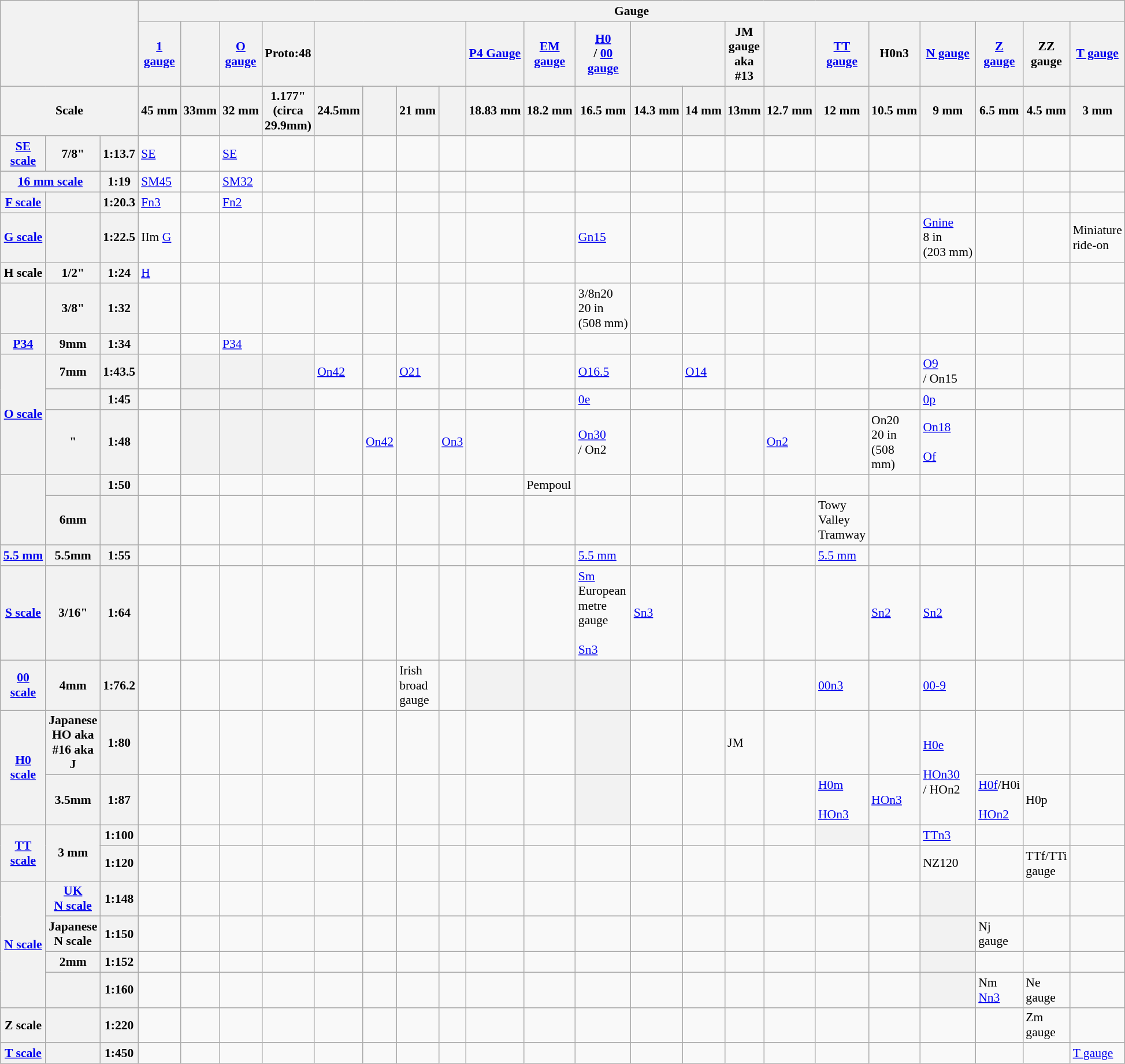<table class="wikitable" style="font-size: 90%;">
<tr>
<th colspan=3 rowspan=2></th>
<th colspan="21">Gauge</th>
</tr>
<tr>
<th><a href='#'>1 gauge</a></th>
<th></th>
<th><a href='#'>O gauge</a></th>
<th>Proto:48</th>
<th colspan="4"></th>
<th><a href='#'>P4 Gauge</a></th>
<th><a href='#'>EM gauge</a></th>
<th><a href='#'>H0</a> <br>/ <a href='#'>00 gauge</a></th>
<th colspan="2"></th>
<th>JM gauge aka #13</th>
<th></th>
<th><a href='#'>TT gauge</a></th>
<th>H0n3</th>
<th><a href='#'>N gauge</a></th>
<th><a href='#'>Z gauge</a></th>
<th>ZZ gauge</th>
<th><a href='#'>T gauge</a></th>
</tr>
<tr>
<th class="sortable" colspan=3>Scale</th>
<th>45 mm</th>
<th>33mm</th>
<th>32 mm</th>
<th>1.177" (circa 29.9mm)</th>
<th>24.5mm</th>
<th></th>
<th>21 mm</th>
<th></th>
<th>18.83 mm</th>
<th>18.2 mm</th>
<th>16.5 mm</th>
<th>14.3 mm</th>
<th>14 mm</th>
<th>13mm</th>
<th>12.7 mm</th>
<th>12 mm</th>
<th>10.5 mm</th>
<th>9 mm</th>
<th>6.5 mm</th>
<th>4.5 mm</th>
<th>3 mm</th>
</tr>
<tr>
<th><a href='#'>SE scale</a></th>
<th>7/8"</th>
<th>1:13.7</th>
<td><a href='#'>SE</a><br></td>
<td></td>
<td><a href='#'>SE</a><br></td>
<td></td>
<td></td>
<td></td>
<td></td>
<td></td>
<td></td>
<td></td>
<td></td>
<td></td>
<td></td>
<td></td>
<td></td>
<td></td>
<td></td>
<td></td>
<td></td>
<td></td>
<td></td>
</tr>
<tr>
<th colspan=2><a href='#'>16 mm scale</a></th>
<th>1:19</th>
<td><a href='#'>SM45</a><br></td>
<td></td>
<td><a href='#'>SM32</a><br></td>
<td></td>
<td></td>
<td></td>
<td></td>
<td></td>
<td></td>
<td></td>
<td></td>
<td></td>
<td></td>
<td></td>
<td></td>
<td></td>
<td></td>
<td></td>
<td></td>
<td></td>
<td></td>
</tr>
<tr>
<th><a href='#'>F scale</a></th>
<th></th>
<th>1:20.3</th>
<td><a href='#'>Fn3</a><br></td>
<td></td>
<td><a href='#'>Fn2</a><br></td>
<td></td>
<td></td>
<td></td>
<td></td>
<td></td>
<td></td>
<td></td>
<td></td>
<td></td>
<td></td>
<td></td>
<td></td>
<td></td>
<td></td>
<td></td>
<td></td>
<td></td>
<td></td>
</tr>
<tr>
<th><a href='#'>G scale</a></th>
<th></th>
<th>1:22.5</th>
<td>IIm <a href='#'>G</a><br></td>
<td></td>
<td></td>
<td></td>
<td></td>
<td></td>
<td></td>
<td></td>
<td></td>
<td></td>
<td><a href='#'>Gn15</a><br></td>
<td></td>
<td></td>
<td></td>
<td></td>
<td></td>
<td></td>
<td><a href='#'>Gnine</a><br>8 in<br>(203 mm)</td>
<td></td>
<td></td>
<td>Miniature ride-on</td>
</tr>
<tr>
<th>H scale</th>
<th>1/2"</th>
<th>1:24</th>
<td><a href='#'>H</a><br></td>
<td></td>
<td></td>
<td></td>
<td></td>
<td></td>
<td></td>
<td></td>
<td></td>
<td></td>
<td></td>
<td></td>
<td></td>
<td></td>
<td></td>
<td></td>
<td></td>
<td></td>
<td></td>
<td></td>
</tr>
<tr>
<th></th>
<th>3/8"</th>
<th>1:32</th>
<td></td>
<td></td>
<td></td>
<td></td>
<td></td>
<td></td>
<td></td>
<td></td>
<td></td>
<td></td>
<td>3/8n20<br>20 in<br>(508 mm)</td>
<td></td>
<td></td>
<td></td>
<td></td>
<td></td>
<td></td>
<td></td>
<td></td>
<td></td>
<td></td>
</tr>
<tr>
<th><a href='#'>P34</a></th>
<th>9mm</th>
<th>1:34</th>
<td></td>
<td></td>
<td><a href='#'>P34</a><br></td>
<td></td>
<td></td>
<td></td>
<td></td>
<td></td>
<td></td>
<td></td>
<td></td>
<td></td>
<td></td>
<td></td>
<td></td>
<td></td>
<td></td>
<td></td>
<td></td>
<td></td>
<td></td>
</tr>
<tr>
<th rowspan=3><a href='#'>O scale</a><br></th>
<th>7mm</th>
<th>1:43.5</th>
<td></td>
<th></th>
<th></th>
<th></th>
<td><a href='#'>On42</a><br></td>
<td></td>
<td><a href='#'>O21</a><br></td>
<td></td>
<td></td>
<td></td>
<td><a href='#'>O16.5</a><br></td>
<td></td>
<td><a href='#'>O14</a><br></td>
<td></td>
<td></td>
<td></td>
<td></td>
<td><a href='#'>O9</a><br>/ On15<br></td>
<td></td>
<td></td>
<td></td>
</tr>
<tr>
<th></th>
<th>1:45</th>
<td></td>
<th></th>
<th></th>
<th></th>
<td></td>
<td></td>
<td></td>
<td></td>
<td></td>
<td></td>
<td><a href='#'>0e</a><br></td>
<td></td>
<td></td>
<td></td>
<td></td>
<td></td>
<td></td>
<td><a href='#'>0p</a><br></td>
<td></td>
<td></td>
<td></td>
</tr>
<tr>
<th>"</th>
<th>1:48</th>
<td></td>
<th></th>
<th></th>
<th></th>
<td></td>
<td><a href='#'>On42</a><br></td>
<td></td>
<td><a href='#'>On3</a><br></td>
<td></td>
<td></td>
<td><a href='#'>On30</a> / On2<br></td>
<td></td>
<td></td>
<td></td>
<td><a href='#'>On2</a><br></td>
<td></td>
<td>On20<br> 20 in<br>(508 mm)</td>
<td><a href='#'>On18</a> <br> <br><a href='#'>Of</a> <br></td>
<td></td>
<td></td>
<td></td>
</tr>
<tr>
<th rowspan=2></th>
<th></th>
<th>1:50</th>
<td></td>
<td></td>
<td></td>
<td></td>
<td></td>
<td></td>
<td></td>
<td></td>
<td></td>
<td>Pempoul <br></td>
<td></td>
<td></td>
<td></td>
<td></td>
<td></td>
<td></td>
<td></td>
<td></td>
<td></td>
<td></td>
<td></td>
</tr>
<tr>
<th>6mm</th>
<th></th>
<td></td>
<td></td>
<td></td>
<td></td>
<td></td>
<td></td>
<td></td>
<td></td>
<td></td>
<td></td>
<td></td>
<td></td>
<td></td>
<td></td>
<td></td>
<td>Towy Valley Tramway <br></td>
<td></td>
<td></td>
<td></td>
<td></td>
</tr>
<tr>
<th><a href='#'>5.5 mm</a></th>
<th>5.5mm</th>
<th>1:55</th>
<td></td>
<td></td>
<td></td>
<td></td>
<td></td>
<td></td>
<td></td>
<td></td>
<td></td>
<td></td>
<td><a href='#'>5.5 mm</a><br></td>
<td></td>
<td></td>
<td></td>
<td></td>
<td><a href='#'>5.5 mm</a><br></td>
<td></td>
<td></td>
<td></td>
<td></td>
<td></td>
</tr>
<tr>
<th><a href='#'>S scale</a></th>
<th>3/16"</th>
<th>1:64</th>
<td></td>
<td></td>
<td></td>
<td></td>
<td></td>
<td></td>
<td></td>
<td></td>
<td></td>
<td></td>
<td><a href='#'>Sm</a><br>European metre gauge<br><br><a href='#'>Sn3</a><br></td>
<td><a href='#'>Sn3</a><br></td>
<td></td>
<td></td>
<td></td>
<td></td>
<td><a href='#'>Sn2</a><br></td>
<td><a href='#'>Sn2</a><br></td>
<td></td>
<td></td>
<td></td>
</tr>
<tr>
<th><a href='#'>00 scale</a></th>
<th>4mm</th>
<th>1:76.2</th>
<td></td>
<td></td>
<td></td>
<td></td>
<td></td>
<td></td>
<td>Irish broad gauge</td>
<td></td>
<th></th>
<th></th>
<th></th>
<td></td>
<td></td>
<td></td>
<td></td>
<td><a href='#'>00n3</a><br></td>
<td></td>
<td><a href='#'>00-9</a><br></td>
<td><br></td>
<td></td>
<td></td>
</tr>
<tr>
<th rowspan="2"><a href='#'>H0 scale</a></th>
<th>Japanese HO aka #16 aka J</th>
<th>1:80</th>
<td></td>
<td></td>
<td></td>
<td></td>
<td></td>
<td></td>
<td></td>
<td></td>
<td></td>
<td></td>
<th></th>
<td></td>
<td></td>
<td>JM </td>
<td></td>
<td></td>
<td></td>
<td rowspan="2"><a href='#'>H0e</a><br><br><a href='#'>HOn30</a> / HOn2<br></td>
<td></td>
<td></td>
<td></td>
</tr>
<tr>
<th>3.5mm</th>
<th>1:87</th>
<td></td>
<td></td>
<td></td>
<td></td>
<td></td>
<td></td>
<td></td>
<td></td>
<td></td>
<td></td>
<th></th>
<td></td>
<td></td>
<td></td>
<td></td>
<td><a href='#'>H0m</a><br><br><a href='#'>HOn3</a><br></td>
<td><a href='#'>HOn3</a><br></td>
<td><a href='#'>H0f</a>/H0i<br><br><a href='#'>HOn2</a><br></td>
<td>H0p</td>
<td></td>
</tr>
<tr>
<th rowspan="2"><a href='#'>TT scale</a></th>
<th rowspan="2">3 mm</th>
<th>1:100</th>
<td></td>
<td></td>
<td></td>
<td></td>
<td></td>
<td></td>
<td></td>
<td></td>
<td></td>
<td></td>
<td></td>
<td></td>
<td></td>
<td></td>
<td></td>
<th></th>
<td></td>
<td><a href='#'>TTn3</a><br></td>
<td></td>
<td></td>
</tr>
<tr>
<th>1:120</th>
<td></td>
<td></td>
<td></td>
<td></td>
<td></td>
<td></td>
<td></td>
<td></td>
<td></td>
<td></td>
<td></td>
<td></td>
<td></td>
<td></td>
<td></td>
<td></td>
<td></td>
<td>NZ120 <br></td>
<td></td>
<td>TTf/TTi gauge</td>
<td></td>
</tr>
<tr>
<th rowspan="4"><a href='#'>N scale</a></th>
<th><a href='#'>UK N scale</a></th>
<th>1:148</th>
<td></td>
<td></td>
<td></td>
<td></td>
<td></td>
<td></td>
<td></td>
<td></td>
<td></td>
<td></td>
<td></td>
<td></td>
<td></td>
<td></td>
<td></td>
<td></td>
<td></td>
<th></th>
<td></td>
<td></td>
<td></td>
</tr>
<tr>
<th>Japanese N scale</th>
<th>1:150</th>
<td></td>
<td></td>
<td></td>
<td></td>
<td></td>
<td></td>
<td></td>
<td></td>
<td></td>
<td></td>
<td></td>
<td></td>
<td></td>
<td></td>
<td></td>
<td></td>
<td></td>
<th></th>
<td>Nj gauge</td>
<td></td>
<td></td>
</tr>
<tr>
<th>2mm</th>
<th>1:152</th>
<td></td>
<td></td>
<td></td>
<td></td>
<td></td>
<td></td>
<td></td>
<td></td>
<td></td>
<td></td>
<td></td>
<td></td>
<td></td>
<td></td>
<td></td>
<td></td>
<td></td>
<th></th>
<td></td>
<td></td>
<td></td>
</tr>
<tr>
<th></th>
<th>1:160</th>
<td></td>
<td></td>
<td></td>
<td></td>
<td></td>
<td></td>
<td></td>
<td></td>
<td></td>
<td></td>
<td></td>
<td></td>
<td></td>
<td></td>
<td></td>
<td></td>
<td></td>
<th></th>
<td>Nm <a href='#'>Nn3</a></td>
<td>Ne gauge</td>
<td></td>
</tr>
<tr>
<th>Z scale</th>
<th></th>
<th>1:220</th>
<td></td>
<td></td>
<td></td>
<td></td>
<td></td>
<td></td>
<td></td>
<td></td>
<td></td>
<td></td>
<td></td>
<td></td>
<td></td>
<td></td>
<td></td>
<td></td>
<td></td>
<td></td>
<td></td>
<td>Zm gauge</td>
<td></td>
</tr>
<tr>
<th><a href='#'>T scale</a></th>
<th></th>
<th>1:450<br></th>
<td></td>
<td></td>
<td></td>
<td></td>
<td></td>
<td></td>
<td></td>
<td></td>
<td></td>
<td></td>
<td></td>
<td></td>
<td></td>
<td></td>
<td></td>
<td></td>
<td></td>
<td></td>
<td></td>
<td></td>
<td><a href='#'>T gauge</a><br></td>
</tr>
</table>
